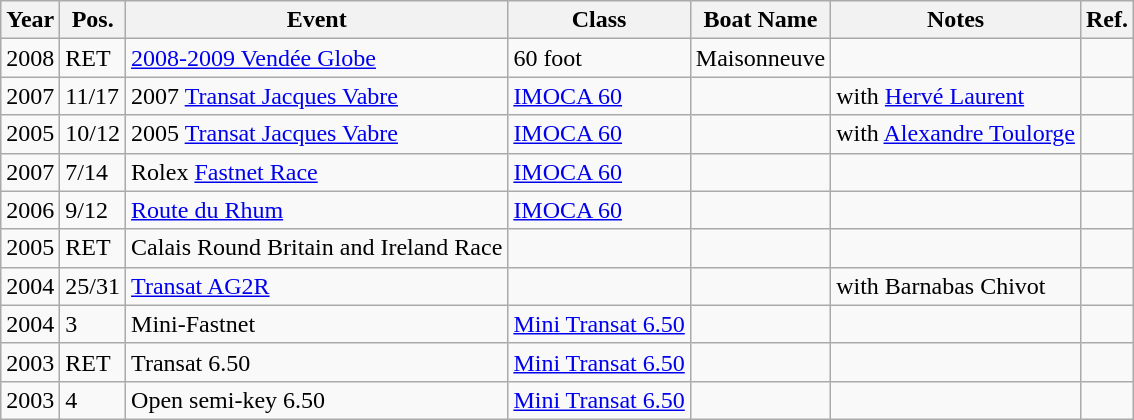<table class="wikitable sortable">
<tr>
<th>Year</th>
<th>Pos.</th>
<th>Event</th>
<th>Class</th>
<th>Boat Name</th>
<th>Notes</th>
<th>Ref.</th>
</tr>
<tr>
<td>2008</td>
<td>RET</td>
<td><a href='#'>2008-2009 Vendée Globe</a></td>
<td>60 foot</td>
<td>Maisonneuve</td>
<td></td>
<td></td>
</tr>
<tr>
<td>2007</td>
<td>11/17</td>
<td>2007 <a href='#'>Transat Jacques Vabre</a></td>
<td><a href='#'>IMOCA 60</a></td>
<td></td>
<td>with <a href='#'>Hervé Laurent</a></td>
<td></td>
</tr>
<tr>
<td>2005</td>
<td>10/12</td>
<td>2005 <a href='#'>Transat Jacques Vabre</a></td>
<td><a href='#'>IMOCA 60</a></td>
<td></td>
<td>with <a href='#'>Alexandre Toulorge</a></td>
<td></td>
</tr>
<tr>
<td>2007</td>
<td>7/14</td>
<td>Rolex <a href='#'>Fastnet Race</a></td>
<td><a href='#'>IMOCA 60</a></td>
<td></td>
<td></td>
<td></td>
</tr>
<tr>
<td>2006</td>
<td>9/12</td>
<td><a href='#'>Route du Rhum</a></td>
<td><a href='#'>IMOCA 60</a></td>
<td></td>
<td></td>
<td></td>
</tr>
<tr>
<td>2005</td>
<td>RET</td>
<td>Calais Round Britain and Ireland Race</td>
<td></td>
<td></td>
<td></td>
<td></td>
</tr>
<tr>
<td>2004</td>
<td>25/31</td>
<td><a href='#'>Transat AG2R</a></td>
<td></td>
<td></td>
<td>with Barnabas Chivot</td>
<td></td>
</tr>
<tr>
<td>2004</td>
<td>3</td>
<td>Mini-Fastnet</td>
<td><a href='#'>Mini Transat 6.50</a></td>
<td></td>
<td></td>
<td></td>
</tr>
<tr>
<td>2003</td>
<td>RET</td>
<td>Transat 6.50</td>
<td><a href='#'>Mini Transat 6.50</a></td>
<td></td>
<td></td>
<td></td>
</tr>
<tr>
<td>2003</td>
<td>4</td>
<td>Open semi-key 6.50</td>
<td><a href='#'>Mini Transat 6.50</a></td>
<td></td>
<td></td>
<td></td>
</tr>
</table>
